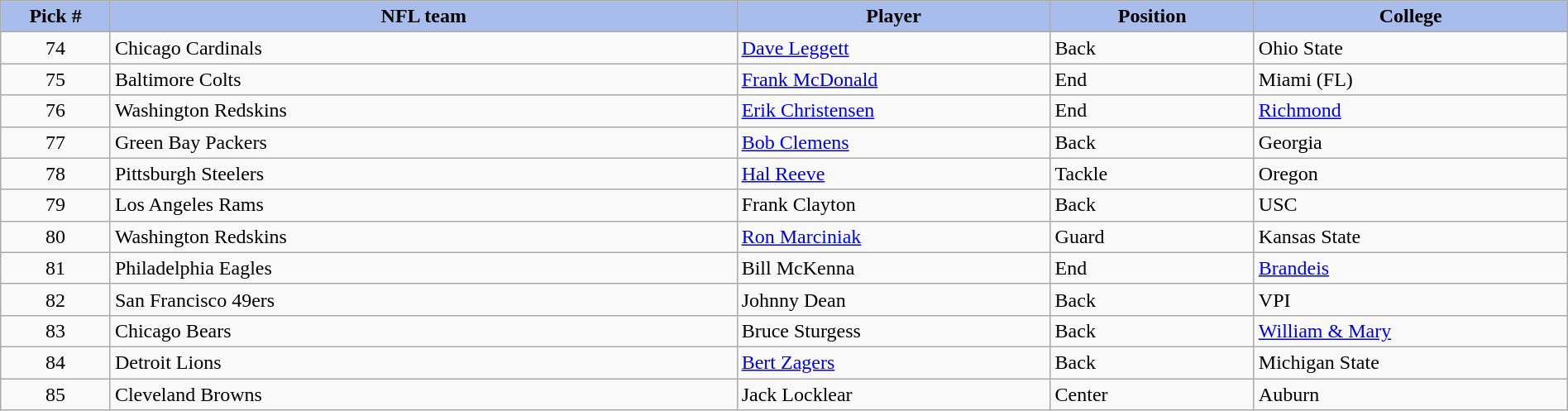<table class="wikitable sortable sortable" style="width: 100%">
<tr>
<th style="background:#A8BDEC;" width=7%>Pick #</th>
<th width=40% style="background:#A8BDEC;">NFL team</th>
<th width=20% style="background:#A8BDEC;">Player</th>
<th width=13% style="background:#A8BDEC;">Position</th>
<th style="background:#A8BDEC;">College</th>
</tr>
<tr>
<td align=center>74</td>
<td>Chicago Cardinals</td>
<td><a href='#'>Dave Leggett</a></td>
<td>Back</td>
<td>Ohio State</td>
</tr>
<tr>
<td align=center>75</td>
<td>Baltimore Colts</td>
<td><a href='#'>Frank McDonald</a></td>
<td>End</td>
<td>Miami (FL)</td>
</tr>
<tr>
<td align=center>76</td>
<td>Washington Redskins</td>
<td><a href='#'>Erik Christensen</a></td>
<td>End</td>
<td><a href='#'>Richmond</a></td>
</tr>
<tr>
<td align=center>77</td>
<td>Green Bay Packers</td>
<td><a href='#'>Bob Clemens</a></td>
<td>Back</td>
<td>Georgia</td>
</tr>
<tr>
<td align=center>78</td>
<td>Pittsburgh Steelers</td>
<td><a href='#'>Hal Reeve</a></td>
<td>Tackle</td>
<td>Oregon</td>
</tr>
<tr>
<td align=center>79</td>
<td>Los Angeles Rams</td>
<td>Frank Clayton</td>
<td>Back</td>
<td>USC</td>
</tr>
<tr>
<td align=center>80</td>
<td>Washington Redskins</td>
<td><a href='#'>Ron Marciniak</a></td>
<td>Guard</td>
<td>Kansas State</td>
</tr>
<tr>
<td align=center>81</td>
<td>Philadelphia Eagles</td>
<td>Bill McKenna</td>
<td>End</td>
<td><a href='#'>Brandeis</a></td>
</tr>
<tr>
<td align=center>82</td>
<td>San Francisco 49ers</td>
<td>Johnny Dean</td>
<td>Back</td>
<td>VPI</td>
</tr>
<tr>
<td align=center>83</td>
<td>Chicago Bears</td>
<td>Bruce Sturgess</td>
<td>Back</td>
<td><a href='#'>William & Mary</a></td>
</tr>
<tr>
<td align=center>84</td>
<td>Detroit Lions</td>
<td><a href='#'>Bert Zagers</a></td>
<td>Back</td>
<td>Michigan State</td>
</tr>
<tr>
<td align=center>85</td>
<td>Cleveland Browns</td>
<td>Jack Locklear</td>
<td>Center</td>
<td>Auburn</td>
</tr>
</table>
